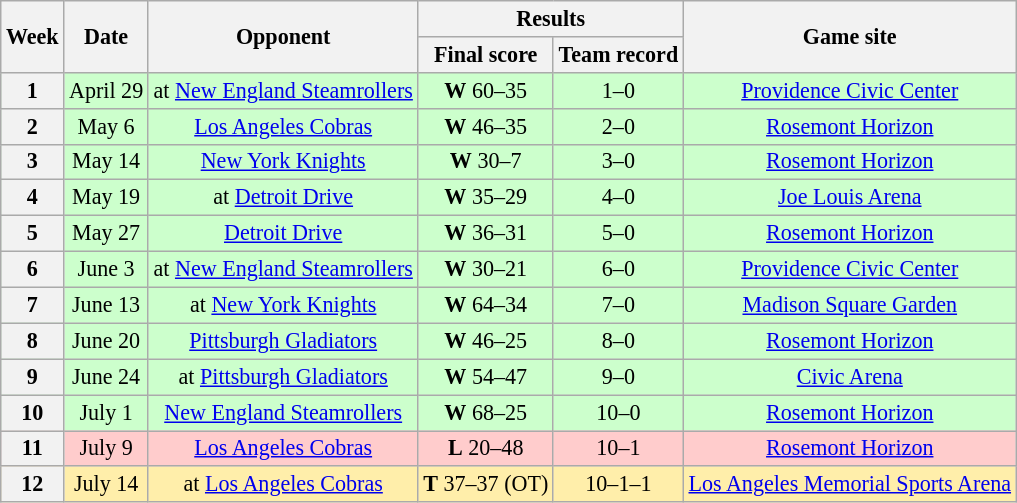<table class="wikitable" align="center" style="font-size: 92%">
<tr>
<th rowspan="2">Week</th>
<th rowspan="2">Date</th>
<th rowspan="2">Opponent</th>
<th colspan="2">Results</th>
<th rowspan="2">Game site</th>
</tr>
<tr>
<th>Final score</th>
<th>Team record</th>
</tr>
<tr style="background:#cfc">
<th>1</th>
<td style="text-align:center;">April 29</td>
<td style="text-align:center;">at <a href='#'>New England Steamrollers</a></td>
<td style="text-align:center;"><strong>W</strong> 60–35</td>
<td style="text-align:center;">1–0</td>
<td style="text-align:center;"><a href='#'>Providence Civic Center</a></td>
</tr>
<tr style="background:#cfc">
<th>2</th>
<td style="text-align:center;">May 6</td>
<td style="text-align:center;"><a href='#'>Los Angeles Cobras</a></td>
<td style="text-align:center;"><strong>W</strong> 46–35</td>
<td style="text-align:center;">2–0</td>
<td style="text-align:center;"><a href='#'>Rosemont Horizon</a></td>
</tr>
<tr style="background:#cfc">
<th>3</th>
<td style="text-align:center;">May 14</td>
<td style="text-align:center;"><a href='#'>New York Knights</a></td>
<td style="text-align:center;"><strong>W</strong> 30–7</td>
<td style="text-align:center;">3–0</td>
<td style="text-align:center;"><a href='#'>Rosemont Horizon</a></td>
</tr>
<tr style="background:#cfc">
<th>4</th>
<td style="text-align:center;">May 19</td>
<td style="text-align:center;">at <a href='#'>Detroit Drive</a></td>
<td style="text-align:center;"><strong>W</strong> 35–29</td>
<td style="text-align:center;">4–0</td>
<td style="text-align:center;"><a href='#'>Joe Louis Arena</a></td>
</tr>
<tr style="background:#cfc">
<th>5</th>
<td style="text-align:center;">May 27</td>
<td style="text-align:center;"><a href='#'>Detroit Drive</a></td>
<td style="text-align:center;"><strong>W</strong> 36–31</td>
<td style="text-align:center;">5–0</td>
<td style="text-align:center;"><a href='#'>Rosemont Horizon</a></td>
</tr>
<tr style="background:#cfc">
<th>6</th>
<td style="text-align:center;">June 3</td>
<td style="text-align:center;">at <a href='#'>New England Steamrollers</a></td>
<td style="text-align:center;"><strong>W</strong> 30–21</td>
<td style="text-align:center;">6–0</td>
<td style="text-align:center;"><a href='#'>Providence Civic Center</a></td>
</tr>
<tr style="background:#cfc">
<th>7</th>
<td style="text-align:center;">June 13</td>
<td style="text-align:center;">at <a href='#'>New York Knights</a></td>
<td style="text-align:center;"><strong>W</strong> 64–34</td>
<td style="text-align:center;">7–0</td>
<td style="text-align:center;"><a href='#'>Madison Square Garden</a></td>
</tr>
<tr style="background:#cfc">
<th>8</th>
<td style="text-align:center;">June 20</td>
<td style="text-align:center;"><a href='#'>Pittsburgh Gladiators</a></td>
<td style="text-align:center;"><strong>W</strong> 46–25</td>
<td style="text-align:center;">8–0</td>
<td style="text-align:center;"><a href='#'>Rosemont Horizon</a></td>
</tr>
<tr style="background:#cfc">
<th>9</th>
<td style="text-align:center;">June 24</td>
<td style="text-align:center;">at <a href='#'>Pittsburgh Gladiators</a></td>
<td style="text-align:center;"><strong>W</strong> 54–47</td>
<td style="text-align:center;">9–0</td>
<td style="text-align:center;"><a href='#'>Civic Arena</a></td>
</tr>
<tr style="background:#cfc">
<th>10</th>
<td style="text-align:center;">July 1</td>
<td style="text-align:center;"><a href='#'>New England Steamrollers</a></td>
<td style="text-align:center;"><strong>W</strong> 68–25</td>
<td style="text-align:center;">10–0</td>
<td style="text-align:center;"><a href='#'>Rosemont Horizon</a></td>
</tr>
<tr style="background:#fcc">
<th>11</th>
<td style="text-align:center;">July 9</td>
<td style="text-align:center;"><a href='#'>Los Angeles Cobras</a></td>
<td style="text-align:center;"><strong>L</strong> 20–48</td>
<td style="text-align:center;">10–1</td>
<td style="text-align:center;"><a href='#'>Rosemont Horizon</a></td>
</tr>
<tr style="background:#ffeeaa">
<th>12</th>
<td style="text-align:center;">July 14</td>
<td style="text-align:center;">at <a href='#'>Los Angeles Cobras</a></td>
<td style="text-align:center;"><strong>T</strong> 37–37 (OT)</td>
<td style="text-align:center;">10–1–1</td>
<td style="text-align:center;"><a href='#'>Los Angeles Memorial Sports Arena</a></td>
</tr>
</table>
